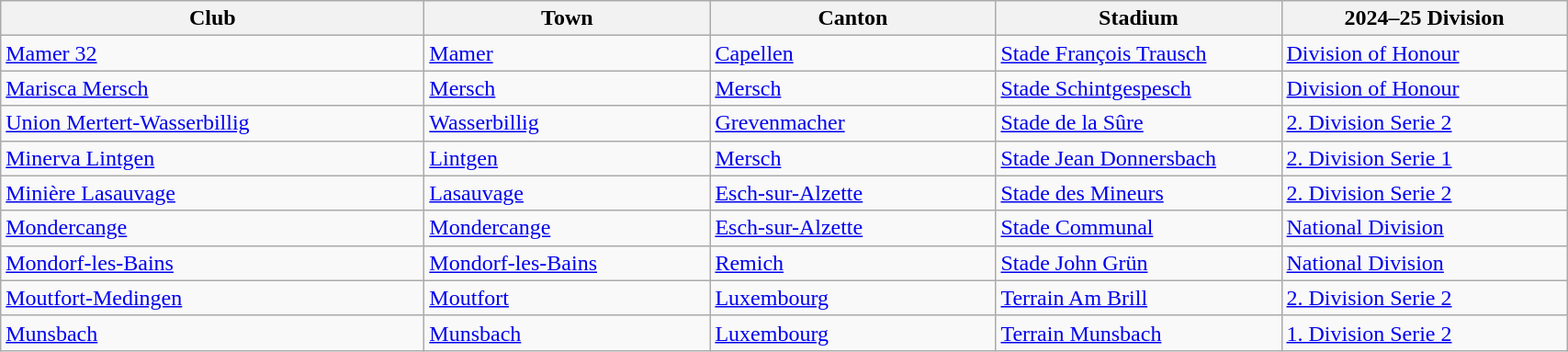<table class="wikitable">
<tr>
<th style="width:300px;">Club</th>
<th style="width:200px;">Town</th>
<th style="width:200px;">Canton</th>
<th style="width:200px;">Stadium</th>
<th style="width:200px;">2024–25 Division</th>
</tr>
<tr>
<td><a href='#'>Mamer 32</a></td>
<td><a href='#'>Mamer</a></td>
<td><a href='#'>Capellen</a></td>
<td><a href='#'>Stade François Trausch</a></td>
<td><a href='#'>Division of Honour</a></td>
</tr>
<tr>
<td><a href='#'>Marisca Mersch</a></td>
<td><a href='#'>Mersch</a></td>
<td><a href='#'>Mersch</a></td>
<td><a href='#'>Stade Schintgespesch </a></td>
<td><a href='#'>Division of Honour</a></td>
</tr>
<tr>
<td><a href='#'>Union Mertert-Wasserbillig</a></td>
<td><a href='#'>Wasserbillig</a></td>
<td><a href='#'>Grevenmacher</a></td>
<td><a href='#'>Stade de la Sûre</a></td>
<td><a href='#'>2. Division Serie 2</a></td>
</tr>
<tr>
<td><a href='#'>Minerva Lintgen</a></td>
<td><a href='#'>Lintgen</a></td>
<td><a href='#'>Mersch</a></td>
<td><a href='#'>Stade Jean Donnersbach</a></td>
<td><a href='#'>2. Division Serie 1</a></td>
</tr>
<tr>
<td><a href='#'>Minière Lasauvage</a></td>
<td><a href='#'>Lasauvage</a></td>
<td><a href='#'>Esch-sur-Alzette</a></td>
<td><a href='#'>Stade des Mineurs</a></td>
<td><a href='#'>2. Division Serie 2</a></td>
</tr>
<tr>
<td><a href='#'>Mondercange</a></td>
<td><a href='#'>Mondercange</a></td>
<td><a href='#'>Esch-sur-Alzette</a></td>
<td><a href='#'>Stade Communal</a></td>
<td><a href='#'>National Division</a></td>
</tr>
<tr>
<td><a href='#'>Mondorf-les-Bains</a></td>
<td><a href='#'>Mondorf-les-Bains</a></td>
<td><a href='#'>Remich</a></td>
<td><a href='#'>Stade John Grün</a></td>
<td><a href='#'>National Division</a></td>
</tr>
<tr>
<td><a href='#'>Moutfort-Medingen</a></td>
<td><a href='#'>Moutfort</a></td>
<td><a href='#'>Luxembourg</a></td>
<td><a href='#'>Terrain Am Brill</a></td>
<td><a href='#'>2. Division Serie 2</a></td>
</tr>
<tr>
<td><a href='#'>Munsbach</a></td>
<td><a href='#'>Munsbach</a></td>
<td><a href='#'>Luxembourg</a></td>
<td><a href='#'>Terrain Munsbach</a></td>
<td><a href='#'>1. Division Serie 2</a></td>
</tr>
</table>
